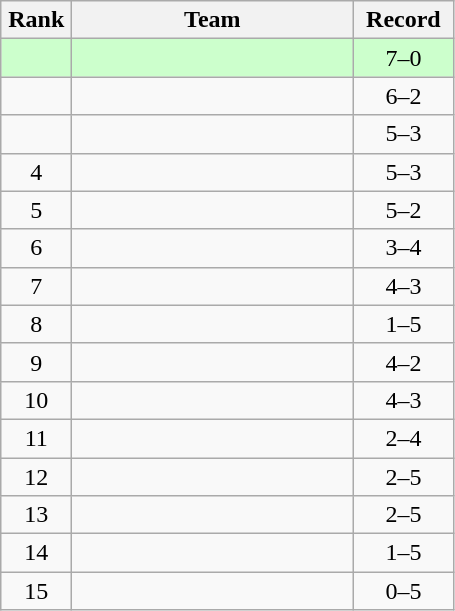<table class="wikitable" style="text-align: center;">
<tr>
<th width=40>Rank</th>
<th width=180>Team</th>
<th width=60>Record</th>
</tr>
<tr bgcolor="#ccffcc">
<td></td>
<td align=left></td>
<td>7–0</td>
</tr>
<tr>
<td></td>
<td align=left></td>
<td>6–2</td>
</tr>
<tr>
<td></td>
<td align=left></td>
<td>5–3</td>
</tr>
<tr>
<td>4</td>
<td align=left></td>
<td>5–3</td>
</tr>
<tr>
<td>5</td>
<td align=left></td>
<td>5–2</td>
</tr>
<tr>
<td>6</td>
<td align=left></td>
<td>3–4</td>
</tr>
<tr>
<td>7</td>
<td align=left></td>
<td>4–3</td>
</tr>
<tr>
<td>8</td>
<td align=left></td>
<td>1–5</td>
</tr>
<tr>
<td>9</td>
<td align=left></td>
<td>4–2</td>
</tr>
<tr>
<td>10</td>
<td align=left></td>
<td>4–3</td>
</tr>
<tr>
<td>11</td>
<td align=left></td>
<td>2–4</td>
</tr>
<tr>
<td>12</td>
<td align=left></td>
<td>2–5</td>
</tr>
<tr>
<td>13</td>
<td align=left></td>
<td>2–5</td>
</tr>
<tr>
<td>14</td>
<td align=left></td>
<td>1–5</td>
</tr>
<tr>
<td>15</td>
<td align=left></td>
<td>0–5</td>
</tr>
</table>
